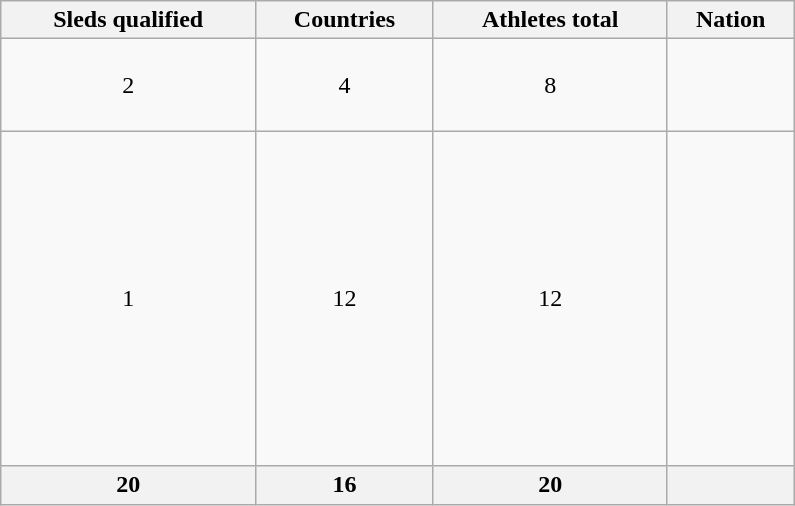<table class="wikitable" width=530>
<tr>
<th>Sleds qualified</th>
<th>Countries</th>
<th>Athletes total</th>
<th>Nation</th>
</tr>
<tr>
<td align=center>2</td>
<td align=center>4</td>
<td align=center>8</td>
<td><br><br><br></td>
</tr>
<tr>
<td align=center>1</td>
<td align=center>12</td>
<td align=center>12</td>
<td><br><br><br><br><s></s><br><br><br><br><br><br><br><br> </td>
</tr>
<tr>
<th>20</th>
<th>16</th>
<th>20</th>
<th></th>
</tr>
</table>
